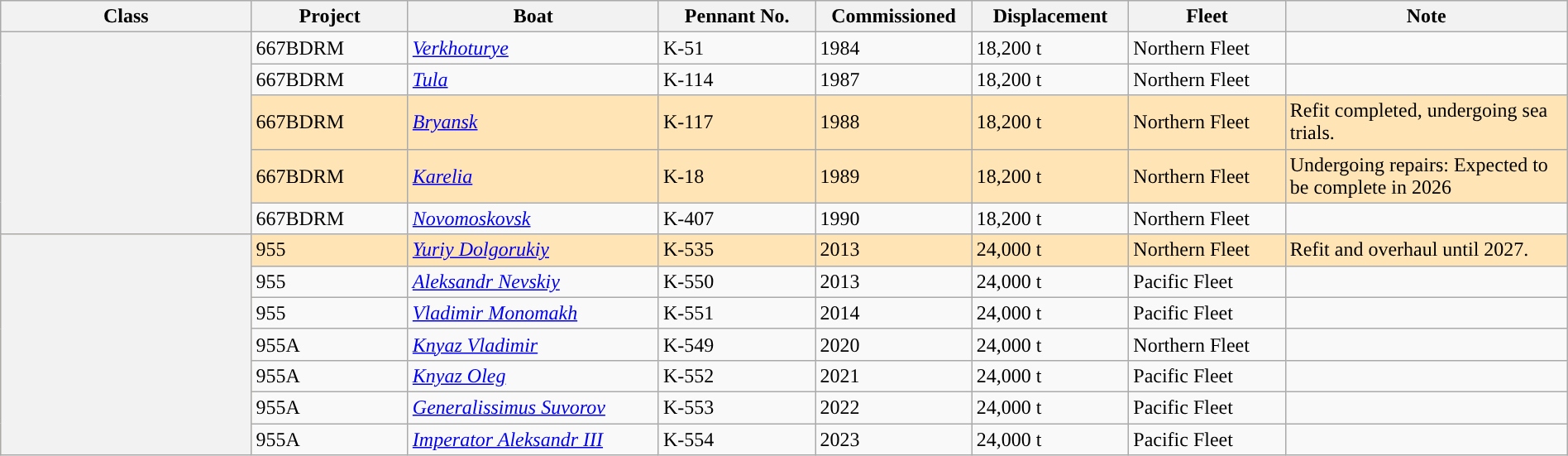<table class="wikitable sortable" style="margin:auto; width:100%;">
<tr>
<th style="text-align:center; width:16%;">Class</th>
<th style="text-align:center; width:10%;">Project</th>
<th style="text-align:center; width:16%;">Boat</th>
<th style="text-align:center; width:10%;">Pennant No.</th>
<th style="text-align:center; width:10%;">Commissioned</th>
<th style="text-align:center; width:10%;">Displacement</th>
<th style="text-align:center; width:10%;">Fleet</th>
<th style="text-align:center; width:18%;">Note</th>
</tr>
<tr>
<th rowspan="5"></th>
<td>667BDRM</td>
<td><a href='#'><em>Verkhoturye</em></a></td>
<td>K-51</td>
<td>1984</td>
<td>18,200 t</td>
<td>Northern Fleet</td>
<td></td>
</tr>
<tr>
<td>667BDRM</td>
<td><a href='#'><em>Tula</em></a></td>
<td>K-114</td>
<td>1987</td>
<td>18,200 t</td>
<td>Northern Fleet</td>
<td></td>
</tr>
<tr style="background: #FFE4B5">
<td>667BDRM</td>
<td><a href='#'><em>Bryansk</em></a></td>
<td>K-117</td>
<td>1988</td>
<td>18,200 t</td>
<td>Northern Fleet</td>
<td>Refit completed, undergoing sea trials.</td>
</tr>
<tr style="background: #FFE4B5">
<td>667BDRM</td>
<td><a href='#'><em>Karelia</em></a></td>
<td>K-18</td>
<td>1989</td>
<td>18,200 t</td>
<td>Northern Fleet</td>
<td>Undergoing repairs: Expected to be complete in 2026</td>
</tr>
<tr>
<td>667BDRM</td>
<td><a href='#'><em>Novomoskovsk</em></a></td>
<td>K-407</td>
<td>1990</td>
<td>18,200 t</td>
<td>Northern Fleet</td>
<td></td>
</tr>
<tr style="background: #FFE4B5">
<th rowspan="7"></th>
<td>955</td>
<td><a href='#'><em>Yuriy Dolgorukiy</em></a></td>
<td>K-535</td>
<td>2013</td>
<td>24,000 t</td>
<td>Northern Fleet</td>
<td>Refit and overhaul until 2027.</td>
</tr>
<tr>
<td>955</td>
<td><a href='#'><em>Aleksandr Nevskiy</em></a></td>
<td>K-550</td>
<td>2013</td>
<td>24,000 t</td>
<td>Pacific Fleet</td>
<td></td>
</tr>
<tr>
<td>955</td>
<td><a href='#'><em>Vladimir Monomakh</em></a></td>
<td>K-551</td>
<td>2014</td>
<td>24,000 t</td>
<td>Pacific Fleet</td>
<td></td>
</tr>
<tr>
<td>955A</td>
<td><a href='#'><em>Knyaz Vladimir</em></a></td>
<td>K-549</td>
<td>2020</td>
<td>24,000 t</td>
<td>Northern Fleet</td>
<td></td>
</tr>
<tr>
<td>955A</td>
<td><a href='#'><em>Knyaz Oleg</em></a></td>
<td>K-552</td>
<td>2021</td>
<td>24,000 t</td>
<td>Pacific Fleet</td>
<td></td>
</tr>
<tr>
<td>955A</td>
<td><a href='#'><em>Generalissimus Suvorov</em></a></td>
<td>K-553</td>
<td>2022</td>
<td>24,000 t</td>
<td>Pacific Fleet</td>
<td></td>
</tr>
<tr>
<td>955A</td>
<td><a href='#'><em>Imperator Aleksandr III</em></a></td>
<td>K-554</td>
<td>2023</td>
<td>24,000 t</td>
<td>Pacific Fleet</td>
<td></td>
</tr>
</table>
